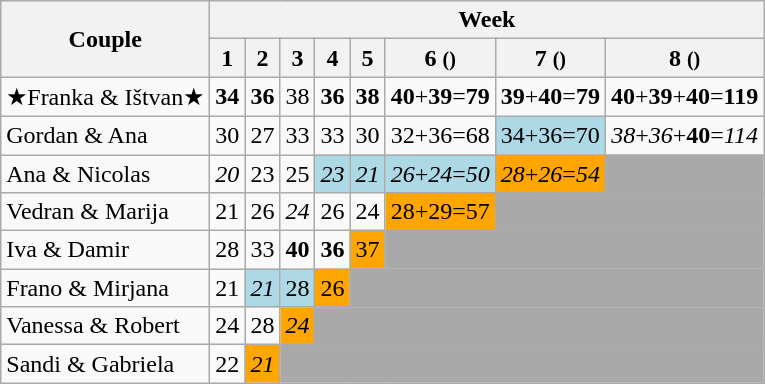<table class="wikitable">
<tr>
<th rowspan="2">Couple</th>
<th colspan="8">Week</th>
</tr>
<tr>
<th>1</th>
<th>2</th>
<th>3</th>
<th>4</th>
<th>5</th>
<th>6 <small>()</small></th>
<th>7 <small>()</small></th>
<th>8 <small>()</small></th>
</tr>
<tr>
<td><span>★</span>Franka & Ištvan<span>★</span></td>
<td align=center><span><strong>34</strong></span></td>
<td align=center><span><strong>36</strong></span></td>
<td align=center><span>38</span></td>
<td align=center><span><strong>36</strong></span></td>
<td align=center><span><strong>38</strong></span></td>
<td align=center><span><strong>40</strong></span>+<span><strong>39</strong></span>=<strong>79</strong></td>
<td align=center><span><strong>39</strong></span>+<span><strong>40</strong></span>=<strong>79</strong></td>
<td align=center><span><strong>40</strong></span>+<span><strong>39</strong></span>+<span><strong>40</strong></span>=<strong>119</strong></td>
</tr>
<tr>
<td>Gordan & Ana</td>
<td align=center><span>30</span></td>
<td align=center><span>27</span></td>
<td align=center><span>33</span></td>
<td align=center><span>33</span></td>
<td align=center><span>30</span></td>
<td align=center><span>32</span>+<span>36</span>=68</td>
<td align=center bgcolor="lightblue"><span>34</span>+<span>36</span>=70</td>
<td align=center><span><em>38</em></span>+<span><em>36</em></span>+<span><strong>40</strong></span>=<em>114</em></td>
</tr>
<tr>
<td>Ana & Nicolas</td>
<td align=center><span><em>20</em></span></td>
<td align=center><span>23</span></td>
<td align=center><span>25</span></td>
<td align=center bgcolor="lightblue"><span><em>23</em></span></td>
<td align=center bgcolor="lightblue"><span><em>21</em></span></td>
<td align=center bgcolor="lightblue"><span><em>26</em></span>+<span><em>24</em></span>=<em>50</em></td>
<td align=center bgcolor="orange"><span><em>28</em></span>+<span><em>26</em></span>=<em>54</em></td>
<td colspan="1" bgcolor="darkgray"></td>
</tr>
<tr>
<td>Vedran & Marija</td>
<td align=center><span>21</span></td>
<td align=center><span>26</span></td>
<td align=center><span><em>24</em></span></td>
<td align=center><span>26</span></td>
<td align=center><span>24</span></td>
<td align=center bgcolor="orange"><span>28</span>+<span>29</span>=57</td>
<td colspan="2" bgcolor="darkgray"></td>
</tr>
<tr>
<td>Iva & Damir</td>
<td align=center><span>28</span></td>
<td align=center><span>33</span></td>
<td align=center><span><strong>40</strong></span></td>
<td align=center><span><strong>36</strong></span></td>
<td align=center bgcolor="orange"><span>37</span></td>
<td colspan="3" bgcolor="darkgray"></td>
</tr>
<tr>
<td>Frano & Mirjana</td>
<td align=center><span>21</span></td>
<td align=center bgcolor="lightblue"><span><em>21</em></span></td>
<td align=center bgcolor="lightblue"><span>28</span></td>
<td align=center bgcolor="orange"><span>26</span></td>
<td colspan="4" bgcolor="darkgray"></td>
</tr>
<tr>
<td>Vanessa & Robert</td>
<td align=center><span>24</span></td>
<td align=center><span>28</span></td>
<td align=center bgcolor="orange"><span><em>24</em></span></td>
<td colspan="5" bgcolor="darkgray"></td>
</tr>
<tr>
<td>Sandi & Gabriela</td>
<td align=center><span>22</span></td>
<td align=center bgcolor="orange"><span><em>21</em></span></td>
<td colspan="6" bgcolor="darkgray"></td>
</tr>
</table>
